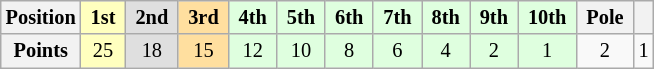<table class="wikitable" style="font-size:85%; text-align:center">
<tr>
<th>Position</th>
<td style="background:#FFFFBF;"> <strong>1st</strong> </td>
<td style="background:#DFDFDF;"> <strong>2nd</strong> </td>
<td style="background:#FFDF9F;"> <strong>3rd</strong> </td>
<td style="background:#DFFFDF;"> <strong>4th</strong> </td>
<td style="background:#DFFFDF;"> <strong>5th</strong> </td>
<td style="background:#DFFFDF;"> <strong>6th</strong> </td>
<td style="background:#DFFFDF;"> <strong>7th</strong> </td>
<td style="background:#DFFFDF;"> <strong>8th</strong> </td>
<td style="background:#DFFFDF;"> <strong>9th</strong> </td>
<td style="background:#DFFFDF;"> <strong>10th</strong> </td>
<th> Pole </th>
<th>  </th>
</tr>
<tr>
<th>Points</th>
<td style="background:#FFFFBF;">25</td>
<td style="background:#DFDFDF;">18</td>
<td style="background:#FFDF9F;">15</td>
<td style="background:#DFFFDF;">12</td>
<td style="background:#DFFFDF;">10</td>
<td style="background:#DFFFDF;">8</td>
<td style="background:#DFFFDF;">6</td>
<td style="background:#DFFFDF;">4</td>
<td style="background:#DFFFDF;">2</td>
<td style="background:#DFFFDF;">1</td>
<td>2</td>
<td>1</td>
</tr>
</table>
